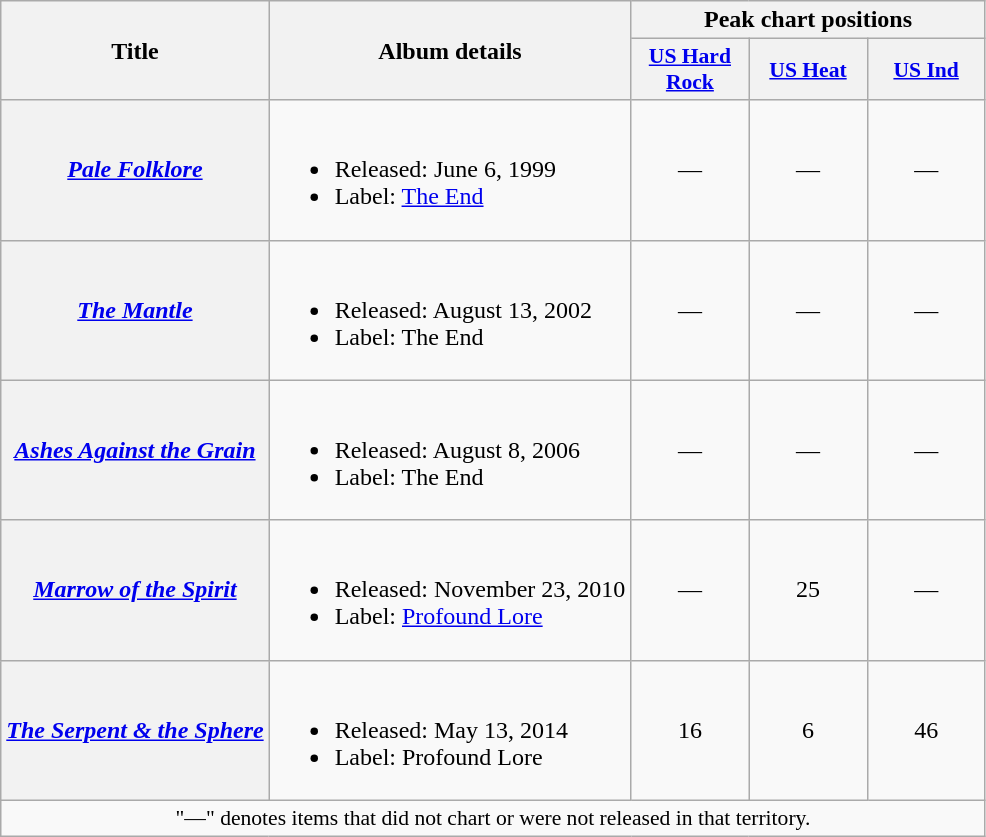<table class="wikitable sortable plainrowheaders">
<tr>
<th rowspan="2" scope="col">Title</th>
<th rowspan="2" scope="col">Album details</th>
<th colspan="3" scope="col">Peak chart positions</th>
</tr>
<tr style="font-size:90%;">
<th scope="col" style="width:5em;text-align:center;"><a href='#'>US Hard Rock</a><br></th>
<th scope="col" style="width:5em;text-align:center;"><a href='#'>US Heat</a><br></th>
<th scope="col" style="width:5em;text-align:center;"><a href='#'>US Ind</a><br></th>
</tr>
<tr>
<th scope="row"><em><a href='#'>Pale Folklore</a></em></th>
<td><br><ul><li>Released: June 6, 1999</li><li>Label: <a href='#'>The End</a></li></ul></td>
<td style="text-align:center;">—</td>
<td style="text-align:center;">—</td>
<td style="text-align:center;">—</td>
</tr>
<tr>
<th scope="row"><em><a href='#'>The Mantle</a></em></th>
<td><br><ul><li>Released: August 13, 2002</li><li>Label: The End</li></ul></td>
<td style="text-align:center;">—</td>
<td style="text-align:center;">—</td>
<td style="text-align:center;">—</td>
</tr>
<tr>
<th scope="row"><em><a href='#'>Ashes Against the Grain</a></em></th>
<td><br><ul><li>Released: August 8, 2006</li><li>Label: The End</li></ul></td>
<td style="text-align:center;">—</td>
<td style="text-align:center;">—</td>
<td style="text-align:center;">—</td>
</tr>
<tr>
<th scope="row"><em><a href='#'>Marrow of the Spirit</a></em></th>
<td><br><ul><li>Released: November 23, 2010</li><li>Label: <a href='#'>Profound Lore</a></li></ul></td>
<td style="text-align:center;">—</td>
<td style="text-align:center;">25</td>
<td style="text-align:center;">—</td>
</tr>
<tr>
<th scope="row"><em><a href='#'>The Serpent & the Sphere</a></em></th>
<td><br><ul><li>Released: May 13, 2014</li><li>Label: Profound Lore</li></ul></td>
<td style="text-align:center;">16</td>
<td style="text-align:center;">6</td>
<td style="text-align:center;">46</td>
</tr>
<tr>
<td colspan="6" align="center" style="font-size:90%">"—" denotes items that did not chart or were not released in that territory.</td>
</tr>
</table>
